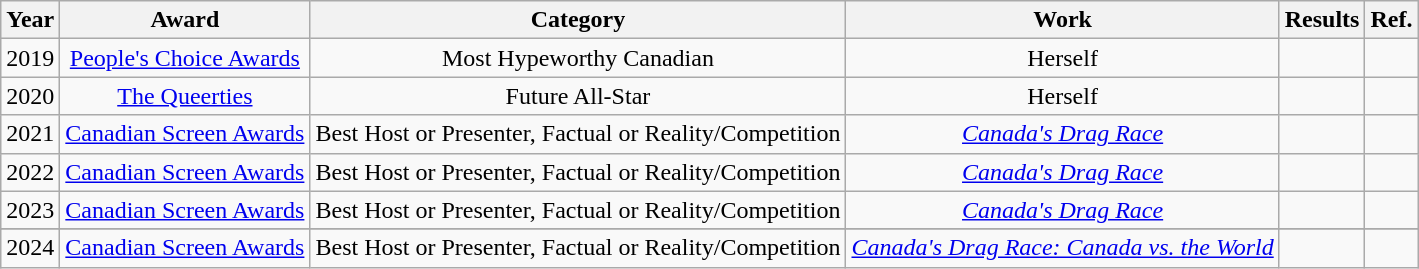<table class="wikitable sortable" >
<tr>
<th>Year</th>
<th>Award</th>
<th>Category</th>
<th>Work</th>
<th>Results</th>
<th>Ref.</th>
</tr>
<tr>
<td style="text-align:center">2019</td>
<td style="text-align:center"><a href='#'>People's Choice Awards</a></td>
<td style="text-align:center">Most Hypeworthy Canadian</td>
<td style="text-align:center">Herself</td>
<td></td>
<td style="text-align:center"></td>
</tr>
<tr>
<td style="text-align:center">2020</td>
<td style="text-align:center"><a href='#'>The Queerties</a></td>
<td style="text-align:center">Future All-Star</td>
<td style="text-align:center">Herself</td>
<td></td>
<td style="text-align:center"></td>
</tr>
<tr>
<td style="text-align:center">2021</td>
<td style="text-align:center"><a href='#'>Canadian Screen Awards</a></td>
<td style="text-align:center">Best Host or Presenter, Factual or Reality/Competition</td>
<td style="text-align:center"><em><a href='#'>Canada's Drag Race</a></em></td>
<td></td>
<td style="text-align:center"></td>
</tr>
<tr>
<td style="text-align:center">2022</td>
<td style="text-align:center"><a href='#'>Canadian Screen Awards</a></td>
<td style="text-align:center">Best Host or Presenter, Factual or Reality/Competition</td>
<td style="text-align:center"><em><a href='#'>Canada's Drag Race</a></em></td>
<td></td>
<td style="text-align:center"></td>
</tr>
<tr>
<td style="text-align:center">2023</td>
<td style="text-align:center"><a href='#'>Canadian Screen Awards</a></td>
<td style="text-align:center">Best Host or Presenter, Factual or Reality/Competition</td>
<td style="text-align:center"><em><a href='#'>Canada's Drag Race</a></em></td>
<td></td>
<td style="text-align:center"></td>
</tr>
<tr>
</tr>
<tr>
<td style="text-align:center">2024</td>
<td style="text-align:center"><a href='#'>Canadian Screen Awards</a></td>
<td style="text-align:center">Best Host or Presenter, Factual or Reality/Competition</td>
<td style="text-align:center"><em><a href='#'>Canada's Drag Race: Canada vs. the World</a></em></td>
<td></td>
<td style="text-align:center"></td>
</tr>
</table>
